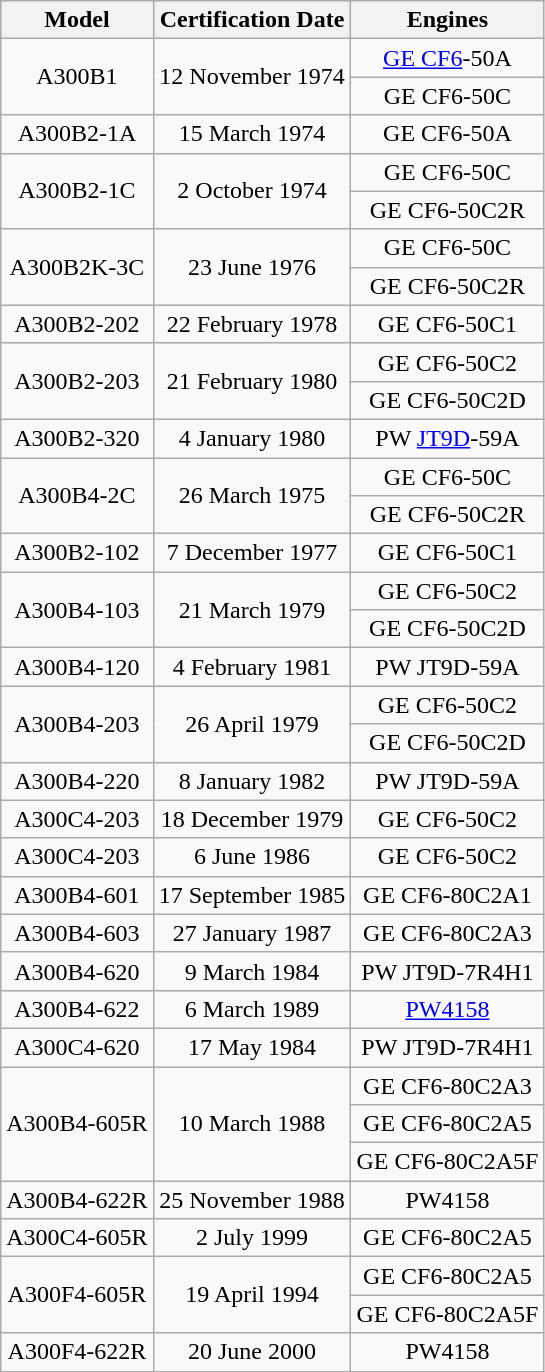<table class="wikitable sortable sticky-header" style="text-align: center;">
<tr>
<th>Model</th>
<th>Certification Date</th>
<th>Engines</th>
</tr>
<tr>
<td rowspan="2">A300B1</td>
<td rowspan="2">12 November 1974</td>
<td><a href='#'>GE CF6</a>-50A</td>
</tr>
<tr>
<td>GE CF6-50C</td>
</tr>
<tr>
<td>A300B2-1A</td>
<td>15 March 1974</td>
<td>GE CF6-50A</td>
</tr>
<tr>
<td rowspan="2">A300B2-1C</td>
<td rowspan="2">2 October 1974</td>
<td>GE CF6-50C</td>
</tr>
<tr>
<td>GE CF6-50C2R</td>
</tr>
<tr>
<td rowspan="2">A300B2K-3C</td>
<td rowspan="2">23 June 1976</td>
<td>GE CF6-50C</td>
</tr>
<tr>
<td>GE CF6-50C2R</td>
</tr>
<tr>
<td>A300B2-202</td>
<td>22 February 1978</td>
<td>GE CF6-50C1</td>
</tr>
<tr>
<td rowspan="2">A300B2-203</td>
<td rowspan="2">21 February 1980</td>
<td>GE CF6-50C2</td>
</tr>
<tr>
<td>GE CF6-50C2D</td>
</tr>
<tr>
<td>A300B2-320</td>
<td>4 January 1980</td>
<td>PW <a href='#'>JT9D</a>-59A</td>
</tr>
<tr>
<td rowspan="2">A300B4-2C</td>
<td rowspan="2">26 March 1975</td>
<td>GE CF6-50C</td>
</tr>
<tr>
<td>GE CF6-50C2R</td>
</tr>
<tr>
<td>A300B2-102</td>
<td>7 December 1977</td>
<td>GE CF6-50C1</td>
</tr>
<tr>
<td rowspan="2">A300B4-103</td>
<td rowspan="2">21 March 1979</td>
<td>GE CF6-50C2</td>
</tr>
<tr>
<td>GE CF6-50C2D</td>
</tr>
<tr>
<td>A300B4-120</td>
<td>4 February 1981</td>
<td>PW JT9D-59A</td>
</tr>
<tr>
<td rowspan="2">A300B4-203</td>
<td rowspan="2">26 April 1979</td>
<td>GE CF6-50C2</td>
</tr>
<tr>
<td>GE CF6-50C2D</td>
</tr>
<tr>
<td>A300B4-220</td>
<td>8 January 1982</td>
<td>PW JT9D-59A</td>
</tr>
<tr>
<td>A300C4-203</td>
<td>18 December 1979</td>
<td>GE CF6-50C2</td>
</tr>
<tr>
<td>A300C4-203</td>
<td>6 June 1986</td>
<td>GE CF6-50C2</td>
</tr>
<tr>
<td>A300B4-601</td>
<td>17 September 1985</td>
<td>GE CF6-80C2A1</td>
</tr>
<tr>
<td>A300B4-603</td>
<td>27 January 1987</td>
<td>GE CF6-80C2A3</td>
</tr>
<tr>
<td>A300B4-620</td>
<td>9 March 1984</td>
<td>PW JT9D-7R4H1</td>
</tr>
<tr>
<td>A300B4-622</td>
<td>6 March 1989</td>
<td><a href='#'>PW4158</a></td>
</tr>
<tr>
<td>A300C4-620</td>
<td>17 May 1984</td>
<td>PW JT9D-7R4H1</td>
</tr>
<tr>
<td rowspan="3">A300B4-605R</td>
<td rowspan="3">10 March 1988</td>
<td>GE CF6-80C2A3</td>
</tr>
<tr>
<td>GE CF6-80C2A5</td>
</tr>
<tr>
<td>GE CF6-80C2A5F</td>
</tr>
<tr>
<td>A300B4-622R</td>
<td>25 November 1988</td>
<td>PW4158</td>
</tr>
<tr>
<td>A300C4-605R</td>
<td>2 July 1999</td>
<td>GE CF6-80C2A5</td>
</tr>
<tr>
<td rowspan="2">A300F4-605R</td>
<td rowspan="2">19 April 1994</td>
<td>GE CF6-80C2A5</td>
</tr>
<tr>
<td>GE CF6-80C2A5F</td>
</tr>
<tr>
<td>A300F4-622R</td>
<td>20 June 2000</td>
<td>PW4158</td>
</tr>
</table>
